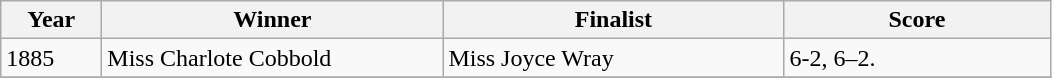<table class="wikitable">
<tr>
<th style="width:60px;">Year</th>
<th style="width:220px;">Winner</th>
<th style="width:220px;">Finalist</th>
<th style="width:170px;">Score</th>
</tr>
<tr>
<td>1885</td>
<td>  Miss Charlote Cobbold</td>
<td> Miss Joyce Wray</td>
<td>6-2, 6–2.</td>
</tr>
<tr>
</tr>
</table>
